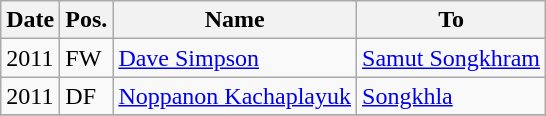<table class="wikitable">
<tr>
<th>Date</th>
<th>Pos.</th>
<th>Name</th>
<th>To</th>
</tr>
<tr>
<td>2011</td>
<td>FW</td>
<td> <a href='#'>Dave Simpson</a></td>
<td> <a href='#'>Samut Songkhram</a></td>
</tr>
<tr>
<td>2011</td>
<td>DF</td>
<td> <a href='#'>Noppanon Kachaplayuk</a></td>
<td> <a href='#'>Songkhla</a></td>
</tr>
<tr>
</tr>
</table>
